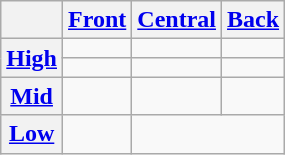<table class="wikitable" style="text-align:center">
<tr>
<th></th>
<th><a href='#'>Front</a></th>
<th><a href='#'>Central</a></th>
<th><a href='#'>Back</a></th>
</tr>
<tr align="center">
<th rowspan="2"><a href='#'>High</a></th>
<td></td>
<td></td>
<td></td>
</tr>
<tr>
<td></td>
<td></td>
<td></td>
</tr>
<tr align="center">
<th><a href='#'>Mid</a></th>
<td></td>
<td></td>
<td></td>
</tr>
<tr align="center">
<th><a href='#'>Low</a></th>
<td></td>
<td colspan="2"></td>
</tr>
</table>
